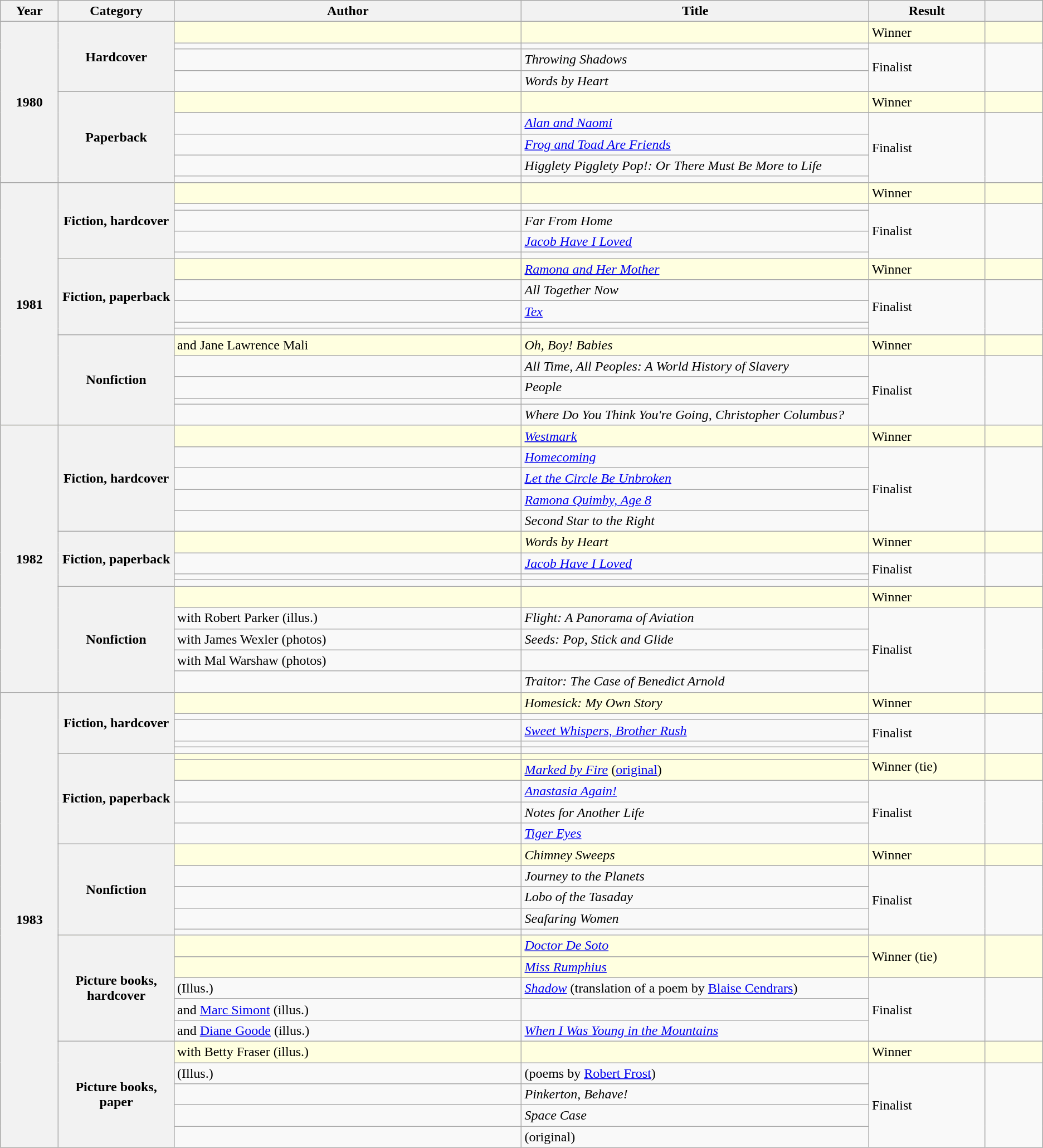<table class="wikitable sortable mw-collapsible">
<tr>
<th scope="col" width="5%">Year</th>
<th scope="col" width="10%">Category</th>
<th scope="col" width="30%">Author</th>
<th scope="col" width="30%">Title</th>
<th scope="col" width="10%">Result</th>
<th scope="col" width="5%"></th>
</tr>
<tr style="background:lightyellow">
<th rowspan="9">1980</th>
<th rowspan="4">Hardcover</th>
<td></td>
<td></td>
<td>Winner</td>
<td></td>
</tr>
<tr>
<td></td>
<td></td>
<td rowspan="3">Finalist</td>
<td rowspan="3"></td>
</tr>
<tr>
<td></td>
<td><em>Throwing Shadows</em></td>
</tr>
<tr>
<td></td>
<td><em>Words by Heart</em></td>
</tr>
<tr style="background:lightyellow">
<th rowspan="5">Paperback</th>
<td></td>
<td></td>
<td>Winner</td>
<td></td>
</tr>
<tr>
<td></td>
<td><a href='#'><em>Alan and Naomi</em></a></td>
<td rowspan="4">Finalist</td>
<td rowspan="4"></td>
</tr>
<tr>
<td></td>
<td><em><a href='#'>Frog and Toad Are Friends</a></em></td>
</tr>
<tr>
<td></td>
<td><em>Higglety Pigglety Pop!: Or There Must Be More to Life</em></td>
</tr>
<tr>
<td></td>
<td></td>
</tr>
<tr style="background:lightyellow">
<th rowspan="15">1981</th>
<th rowspan="5">Fiction, hardcover</th>
<td></td>
<td></td>
<td>Winner</td>
<td></td>
</tr>
<tr>
<td></td>
<td></td>
<td rowspan="4">Finalist</td>
<td rowspan="4"></td>
</tr>
<tr>
<td></td>
<td><em>Far From Home</em></td>
</tr>
<tr>
<td></td>
<td><em><a href='#'>Jacob Have I Loved</a></em></td>
</tr>
<tr>
<td></td>
<td></td>
</tr>
<tr style="background:lightyellow">
<th rowspan="5">Fiction, paperback</th>
<td></td>
<td><em><a href='#'>Ramona and Her Mother</a></em></td>
<td>Winner</td>
<td></td>
</tr>
<tr>
<td></td>
<td><em>All Together Now</em></td>
<td rowspan="4">Finalist</td>
<td rowspan="4"></td>
</tr>
<tr>
<td></td>
<td><em><a href='#'>Tex</a></em></td>
</tr>
<tr>
<td></td>
<td></td>
</tr>
<tr>
<td></td>
<td></td>
</tr>
<tr style="background:lightyellow">
<th rowspan="5">Nonfiction</th>
<td> and Jane Lawrence Mali</td>
<td><em>Oh, Boy! Babies</em></td>
<td>Winner</td>
<td></td>
</tr>
<tr>
<td></td>
<td><em>All Time, All Peoples: A World History of Slavery</em></td>
<td rowspan="4">Finalist</td>
<td rowspan="4"></td>
</tr>
<tr>
<td></td>
<td><em>People</em></td>
</tr>
<tr>
<td></td>
<td></td>
</tr>
<tr>
<td></td>
<td><em>Where Do You Think You're Going, Christopher Columbus?</em></td>
</tr>
<tr style="background:lightyellow">
<th rowspan="14">1982</th>
<th rowspan="5">Fiction, hardcover</th>
<td></td>
<td><em><a href='#'>Westmark</a></em></td>
<td>Winner</td>
<td></td>
</tr>
<tr>
<td></td>
<td><em><a href='#'>Homecoming</a></em></td>
<td rowspan="4">Finalist</td>
<td rowspan="4"></td>
</tr>
<tr>
<td></td>
<td><em><a href='#'>Let the Circle Be Unbroken</a></em></td>
</tr>
<tr>
<td></td>
<td><em><a href='#'>Ramona Quimby, Age 8</a></em></td>
</tr>
<tr>
<td></td>
<td><em>Second Star to the Right</em></td>
</tr>
<tr style="background:lightyellow">
<th rowspan="4">Fiction, paperback</th>
<td></td>
<td><em>Words by Heart</em></td>
<td>Winner</td>
<td></td>
</tr>
<tr>
<td></td>
<td><em><a href='#'>Jacob Have I Loved</a></em></td>
<td rowspan="3">Finalist</td>
<td rowspan="3"></td>
</tr>
<tr>
<td></td>
<td></td>
</tr>
<tr>
<td></td>
<td></td>
</tr>
<tr style="background:lightyellow">
<th rowspan="5">Nonfiction</th>
<td></td>
<td><em></em></td>
<td>Winner</td>
<td></td>
</tr>
<tr>
<td> with Robert Parker (illus.) <em></em></td>
<td><em>Flight: A Panorama of Aviation</em></td>
<td rowspan="4">Finalist</td>
<td rowspan="4"></td>
</tr>
<tr>
<td> with James Wexler (photos)</td>
<td><em>Seeds: Pop, Stick and Glide</em></td>
</tr>
<tr>
<td> with Mal Warshaw (photos)</td>
<td></td>
</tr>
<tr>
<td></td>
<td><em>Traitor: The Case of Benedict Arnold</em></td>
</tr>
<tr style="background:lightyellow">
<th rowspan="25">1983</th>
<th rowspan="5">Fiction, hardcover</th>
<td></td>
<td><em>Homesick: My Own Story</em></td>
<td>Winner</td>
<td></td>
</tr>
<tr>
<td></td>
<td></td>
<td rowspan="4">Finalist</td>
<td rowspan="4"></td>
</tr>
<tr>
<td></td>
<td><em><a href='#'>Sweet Whispers, Brother Rush</a></em></td>
</tr>
<tr>
<td></td>
<td></td>
</tr>
<tr>
<td></td>
<td></td>
</tr>
<tr style="background:lightyellow">
<th rowspan="5">Fiction, paperback</th>
<td></td>
<td></td>
<td rowspan="2">Winner (tie)</td>
<td rowspan="2"></td>
</tr>
<tr style="background:lightyellow">
<td></td>
<td><em><a href='#'>Marked by Fire</a></em> (<a href='#'>original</a>)</td>
</tr>
<tr>
<td></td>
<td><em><a href='#'>Anastasia Again!</a></em></td>
<td rowspan="3">Finalist</td>
<td rowspan="3"></td>
</tr>
<tr>
<td></td>
<td><em>Notes for Another Life</em></td>
</tr>
<tr>
<td></td>
<td><em><a href='#'>Tiger Eyes</a></em></td>
</tr>
<tr style="background:lightyellow">
<th rowspan="5">Nonfiction</th>
<td></td>
<td><em>Chimney Sweeps</em></td>
<td>Winner</td>
<td></td>
</tr>
<tr>
<td></td>
<td><em>Journey to the Planets</em></td>
<td rowspan="4">Finalist</td>
<td rowspan="4"></td>
</tr>
<tr>
<td></td>
<td><em>Lobo of the Tasaday</em></td>
</tr>
<tr>
<td></td>
<td><em>Seafaring Women</em></td>
</tr>
<tr>
<td></td>
<td></td>
</tr>
<tr style="background:lightyellow">
<th rowspan="5">Picture books, hardcover</th>
<td></td>
<td><em><a href='#'>Doctor De Soto</a></em></td>
<td rowspan="2">Winner (tie)</td>
<td rowspan="2"></td>
</tr>
<tr style="background:lightyellow">
<td></td>
<td><em><a href='#'>Miss Rumphius</a></em></td>
</tr>
<tr>
<td> (Illus.)</td>
<td><em><a href='#'>Shadow</a></em> (translation of a poem by <a href='#'>Blaise Cendrars</a>)</td>
<td rowspan="3">Finalist</td>
<td rowspan="3"></td>
</tr>
<tr>
<td> and <a href='#'>Marc Simont</a> (illus.)</td>
<td></td>
</tr>
<tr>
<td> and <a href='#'>Diane Goode</a> (illus.)</td>
<td><em><a href='#'>When I Was Young in the Mountains</a></em></td>
</tr>
<tr style="background:lightyellow">
<th rowspan="5">Picture books, paper</th>
<td> with Betty Fraser (illus.)</td>
<td></td>
<td>Winner</td>
<td></td>
</tr>
<tr>
<td> (Illus.)</td>
<td> (poems by <a href='#'>Robert Frost</a>)</td>
<td rowspan="4">Finalist</td>
<td rowspan="4"></td>
</tr>
<tr>
<td></td>
<td><em>Pinkerton, Behave!</em></td>
</tr>
<tr>
<td></td>
<td><em>Space Case</em></td>
</tr>
<tr>
<td></td>
<td> (original)</td>
</tr>
</table>
